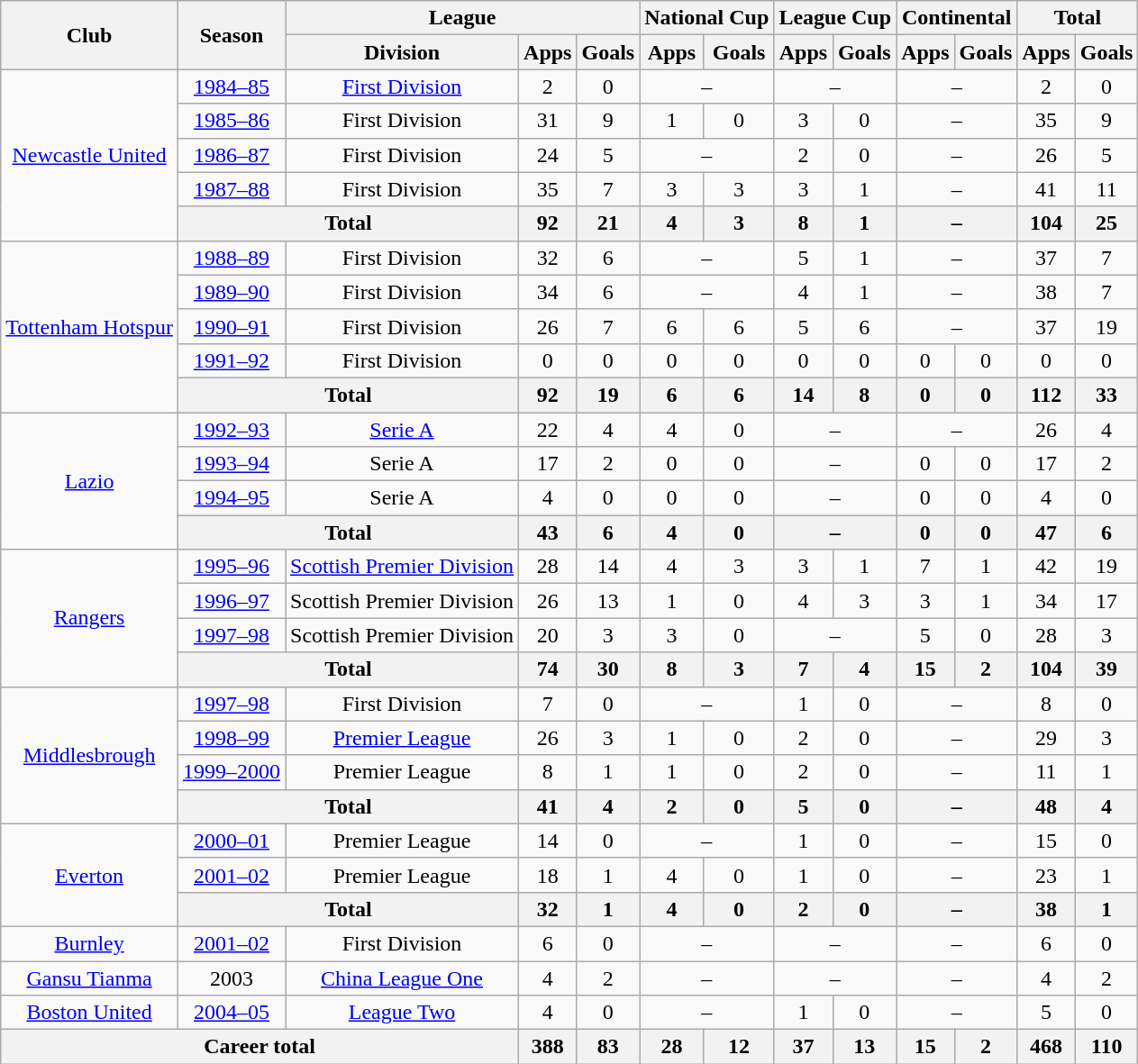<table class="wikitable" style="text-align: center;">
<tr>
<th rowspan="2">Club</th>
<th rowspan="2">Season</th>
<th colspan="3">League</th>
<th colspan="2">National Cup</th>
<th colspan="2">League Cup</th>
<th colspan="2">Continental</th>
<th colspan="2">Total</th>
</tr>
<tr>
<th>Division</th>
<th>Apps</th>
<th>Goals</th>
<th>Apps</th>
<th>Goals</th>
<th>Apps</th>
<th>Goals</th>
<th>Apps</th>
<th>Goals</th>
<th>Apps</th>
<th>Goals</th>
</tr>
<tr>
<td rowspan="5"><a href='#'>Newcastle United</a></td>
<td><a href='#'>1984–85</a></td>
<td><a href='#'>First Division</a></td>
<td>2</td>
<td>0</td>
<td colspan="2">–</td>
<td colspan="2">–</td>
<td colspan="2">–</td>
<td>2</td>
<td>0</td>
</tr>
<tr>
<td><a href='#'>1985–86</a></td>
<td>First Division</td>
<td>31</td>
<td>9</td>
<td>1</td>
<td>0</td>
<td>3</td>
<td>0</td>
<td colspan="2">–</td>
<td>35</td>
<td>9</td>
</tr>
<tr>
<td><a href='#'>1986–87</a></td>
<td>First Division</td>
<td>24</td>
<td>5</td>
<td colspan="2">–</td>
<td>2</td>
<td>0</td>
<td colspan="2">–</td>
<td>26</td>
<td>5</td>
</tr>
<tr>
<td><a href='#'>1987–88</a></td>
<td>First Division</td>
<td>35</td>
<td>7</td>
<td>3</td>
<td>3</td>
<td>3</td>
<td>1</td>
<td colspan="2">–</td>
<td>41</td>
<td>11</td>
</tr>
<tr>
<th colspan="2">Total</th>
<th>92</th>
<th>21</th>
<th>4</th>
<th>3</th>
<th>8</th>
<th>1</th>
<th colspan="2">–</th>
<th>104</th>
<th>25</th>
</tr>
<tr>
<td rowspan="5"><a href='#'>Tottenham Hotspur</a></td>
<td><a href='#'>1988–89</a></td>
<td>First Division</td>
<td>32</td>
<td>6</td>
<td colspan="2">–</td>
<td>5</td>
<td>1</td>
<td colspan="2">–</td>
<td>37</td>
<td>7</td>
</tr>
<tr>
<td><a href='#'>1989–90</a></td>
<td>First Division</td>
<td>34</td>
<td>6</td>
<td colspan="2">–</td>
<td>4</td>
<td>1</td>
<td colspan="2">–</td>
<td>38</td>
<td>7</td>
</tr>
<tr>
<td><a href='#'>1990–91</a></td>
<td>First Division</td>
<td>26</td>
<td>7</td>
<td>6</td>
<td>6</td>
<td>5</td>
<td>6</td>
<td colspan="2">–</td>
<td>37</td>
<td>19</td>
</tr>
<tr>
<td><a href='#'>1991–92</a></td>
<td>First Division</td>
<td>0</td>
<td>0</td>
<td>0</td>
<td>0</td>
<td>0</td>
<td>0</td>
<td>0</td>
<td>0</td>
<td>0</td>
<td>0</td>
</tr>
<tr>
<th colspan="2">Total</th>
<th>92</th>
<th>19</th>
<th>6</th>
<th>6</th>
<th>14</th>
<th>8</th>
<th>0</th>
<th>0</th>
<th>112</th>
<th>33</th>
</tr>
<tr>
<td rowspan="4"><a href='#'>Lazio</a></td>
<td><a href='#'>1992–93</a></td>
<td><a href='#'>Serie A</a></td>
<td>22</td>
<td>4</td>
<td>4</td>
<td>0</td>
<td colspan="2">–</td>
<td colspan="2">–</td>
<td>26</td>
<td>4</td>
</tr>
<tr>
<td><a href='#'>1993–94</a></td>
<td>Serie A</td>
<td>17</td>
<td>2</td>
<td>0</td>
<td>0</td>
<td colspan="2">–</td>
<td>0</td>
<td>0</td>
<td>17</td>
<td>2</td>
</tr>
<tr>
<td><a href='#'>1994–95</a></td>
<td>Serie A</td>
<td>4</td>
<td>0</td>
<td>0</td>
<td>0</td>
<td colspan="2">–</td>
<td>0</td>
<td>0</td>
<td>4</td>
<td>0</td>
</tr>
<tr>
<th colspan="2">Total</th>
<th>43</th>
<th>6</th>
<th>4</th>
<th>0</th>
<th colspan="2">–</th>
<th>0</th>
<th>0</th>
<th>47</th>
<th>6</th>
</tr>
<tr>
<td rowspan="4"><a href='#'>Rangers</a></td>
<td><a href='#'>1995–96</a></td>
<td><a href='#'>Scottish Premier Division</a></td>
<td>28</td>
<td>14</td>
<td>4</td>
<td>3</td>
<td>3</td>
<td>1</td>
<td>7</td>
<td>1</td>
<td>42</td>
<td>19</td>
</tr>
<tr>
<td><a href='#'>1996–97</a></td>
<td>Scottish Premier Division</td>
<td>26</td>
<td>13</td>
<td>1</td>
<td>0</td>
<td>4</td>
<td>3</td>
<td>3</td>
<td>1</td>
<td>34</td>
<td>17</td>
</tr>
<tr>
<td><a href='#'>1997–98</a></td>
<td>Scottish Premier Division</td>
<td>20</td>
<td>3</td>
<td>3</td>
<td>0</td>
<td colspan="2">–</td>
<td>5</td>
<td>0</td>
<td>28</td>
<td>3</td>
</tr>
<tr>
<th colspan="2">Total</th>
<th>74</th>
<th>30</th>
<th>8</th>
<th>3</th>
<th>7</th>
<th>4</th>
<th>15</th>
<th>2</th>
<th>104</th>
<th>39</th>
</tr>
<tr>
<td rowspan="4"><a href='#'>Middlesbrough</a></td>
<td><a href='#'>1997–98</a></td>
<td>First Division</td>
<td>7</td>
<td>0</td>
<td colspan="2">–</td>
<td>1</td>
<td>0</td>
<td colspan="2">–</td>
<td>8</td>
<td>0</td>
</tr>
<tr>
<td><a href='#'>1998–99</a></td>
<td><a href='#'>Premier League</a></td>
<td>26</td>
<td>3</td>
<td>1</td>
<td>0</td>
<td>2</td>
<td>0</td>
<td colspan="2">–</td>
<td>29</td>
<td>3</td>
</tr>
<tr>
<td><a href='#'>1999–2000</a></td>
<td>Premier League</td>
<td>8</td>
<td>1</td>
<td>1</td>
<td>0</td>
<td>2</td>
<td>0</td>
<td colspan="2">–</td>
<td>11</td>
<td>1</td>
</tr>
<tr>
<th colspan="2">Total</th>
<th>41</th>
<th>4</th>
<th>2</th>
<th>0</th>
<th>5</th>
<th>0</th>
<th colspan="2">–</th>
<th>48</th>
<th>4</th>
</tr>
<tr>
<td rowspan="3"><a href='#'>Everton</a></td>
<td><a href='#'>2000–01</a></td>
<td>Premier League</td>
<td>14</td>
<td>0</td>
<td colspan="2">–</td>
<td>1</td>
<td>0</td>
<td colspan="2">–</td>
<td>15</td>
<td>0</td>
</tr>
<tr>
<td><a href='#'>2001–02</a></td>
<td>Premier League</td>
<td>18</td>
<td>1</td>
<td>4</td>
<td>0</td>
<td>1</td>
<td>0</td>
<td colspan="2">–</td>
<td>23</td>
<td>1</td>
</tr>
<tr>
<th colspan="2">Total</th>
<th>32</th>
<th>1</th>
<th>4</th>
<th>0</th>
<th>2</th>
<th>0</th>
<th colspan="2">–</th>
<th>38</th>
<th>1</th>
</tr>
<tr>
<td><a href='#'>Burnley</a></td>
<td><a href='#'>2001–02</a></td>
<td>First Division</td>
<td>6</td>
<td>0</td>
<td colspan="2">–</td>
<td colspan="2">–</td>
<td colspan="2">–</td>
<td>6</td>
<td>0</td>
</tr>
<tr>
<td><a href='#'>Gansu Tianma</a></td>
<td>2003</td>
<td><a href='#'>China League One</a></td>
<td>4</td>
<td>2</td>
<td colspan="2">–</td>
<td colspan="2">–</td>
<td colspan="2">–</td>
<td>4</td>
<td>2</td>
</tr>
<tr>
<td><a href='#'>Boston United</a></td>
<td><a href='#'>2004–05</a></td>
<td><a href='#'>League Two</a></td>
<td>4</td>
<td>0</td>
<td colspan="2">–</td>
<td>1</td>
<td>0</td>
<td colspan="2">–</td>
<td>5</td>
<td>0</td>
</tr>
<tr>
<th colspan="3">Career total</th>
<th>388</th>
<th>83</th>
<th>28</th>
<th>12</th>
<th>37</th>
<th>13</th>
<th>15</th>
<th>2</th>
<th>468</th>
<th>110</th>
</tr>
</table>
